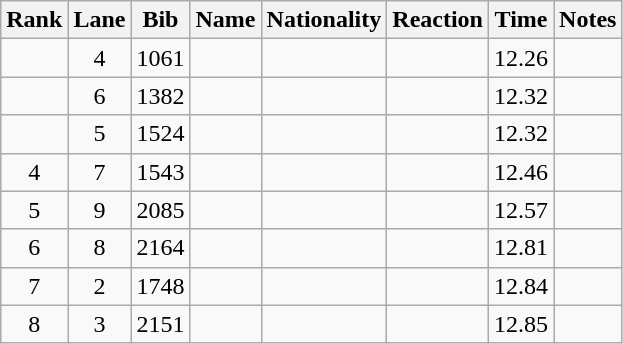<table class="wikitable sortable" style="text-align:center">
<tr>
<th>Rank</th>
<th>Lane</th>
<th>Bib</th>
<th>Name</th>
<th>Nationality</th>
<th>Reaction</th>
<th>Time</th>
<th>Notes</th>
</tr>
<tr>
<td></td>
<td>4</td>
<td>1061</td>
<td align=left></td>
<td align=left></td>
<td></td>
<td>12.26</td>
<td></td>
</tr>
<tr>
<td></td>
<td>6</td>
<td>1382</td>
<td align=left></td>
<td align=left></td>
<td></td>
<td>12.32</td>
<td></td>
</tr>
<tr>
<td></td>
<td>5</td>
<td>1524</td>
<td align=left></td>
<td align=left></td>
<td></td>
<td>12.32</td>
<td></td>
</tr>
<tr>
<td>4</td>
<td>7</td>
<td>1543</td>
<td align=left></td>
<td align=left></td>
<td></td>
<td>12.46</td>
<td></td>
</tr>
<tr>
<td>5</td>
<td>9</td>
<td>2085</td>
<td align=left></td>
<td align=left></td>
<td></td>
<td>12.57</td>
<td></td>
</tr>
<tr>
<td>6</td>
<td>8</td>
<td>2164</td>
<td align=left></td>
<td align=left></td>
<td></td>
<td>12.81</td>
<td></td>
</tr>
<tr>
<td>7</td>
<td>2</td>
<td>1748</td>
<td align=left></td>
<td align=left></td>
<td></td>
<td>12.84</td>
<td></td>
</tr>
<tr>
<td>8</td>
<td>3</td>
<td>2151</td>
<td align=left></td>
<td align=left></td>
<td></td>
<td>12.85</td>
<td></td>
</tr>
</table>
